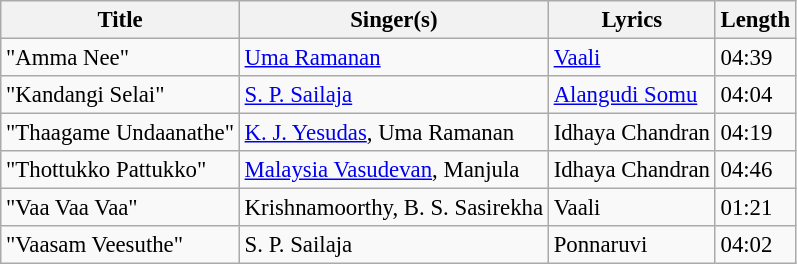<table class="wikitable" style="font-size:95%;">
<tr>
<th>Title</th>
<th>Singer(s)</th>
<th>Lyrics</th>
<th>Length</th>
</tr>
<tr>
<td>"Amma Nee"</td>
<td><a href='#'>Uma Ramanan</a></td>
<td><a href='#'>Vaali</a></td>
<td>04:39</td>
</tr>
<tr>
<td>"Kandangi Selai"</td>
<td><a href='#'>S. P. Sailaja</a></td>
<td><a href='#'>Alangudi Somu</a></td>
<td>04:04</td>
</tr>
<tr>
<td>"Thaagame Undaanathe"</td>
<td><a href='#'>K. J. Yesudas</a>, Uma Ramanan</td>
<td>Idhaya Chandran</td>
<td>04:19</td>
</tr>
<tr>
<td>"Thottukko Pattukko"</td>
<td><a href='#'>Malaysia Vasudevan</a>, Manjula</td>
<td>Idhaya Chandran</td>
<td>04:46</td>
</tr>
<tr>
<td>"Vaa Vaa Vaa"</td>
<td>Krishnamoorthy, B. S. Sasirekha</td>
<td>Vaali</td>
<td>01:21</td>
</tr>
<tr>
<td>"Vaasam Veesuthe"</td>
<td>S. P. Sailaja</td>
<td>Ponnaruvi</td>
<td>04:02</td>
</tr>
</table>
